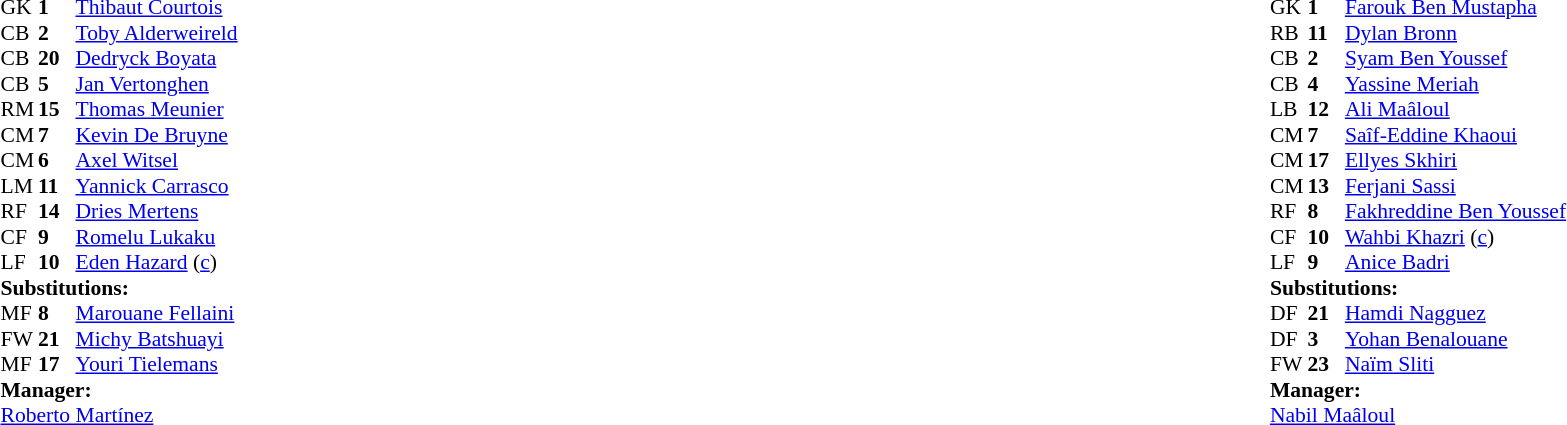<table width="100%">
<tr>
<td valign="top" width="40%"><br><table style="font-size:90%" cellspacing="0" cellpadding="0">
<tr>
<th width=25></th>
<th width=25></th>
</tr>
<tr>
<td>GK</td>
<td><strong>1</strong></td>
<td><a href='#'>Thibaut Courtois</a></td>
</tr>
<tr>
<td>CB</td>
<td><strong>2</strong></td>
<td><a href='#'>Toby Alderweireld</a></td>
</tr>
<tr>
<td>CB</td>
<td><strong>20</strong></td>
<td><a href='#'>Dedryck Boyata</a></td>
</tr>
<tr>
<td>CB</td>
<td><strong>5</strong></td>
<td><a href='#'>Jan Vertonghen</a></td>
</tr>
<tr>
<td>RM</td>
<td><strong>15</strong></td>
<td><a href='#'>Thomas Meunier</a></td>
</tr>
<tr>
<td>CM</td>
<td><strong>7</strong></td>
<td><a href='#'>Kevin De Bruyne</a></td>
</tr>
<tr>
<td>CM</td>
<td><strong>6</strong></td>
<td><a href='#'>Axel Witsel</a></td>
</tr>
<tr>
<td>LM</td>
<td><strong>11</strong></td>
<td><a href='#'>Yannick Carrasco</a></td>
</tr>
<tr>
<td>RF</td>
<td><strong>14</strong></td>
<td><a href='#'>Dries Mertens</a></td>
<td></td>
<td></td>
</tr>
<tr>
<td>CF</td>
<td><strong>9</strong></td>
<td><a href='#'>Romelu Lukaku</a></td>
<td></td>
<td></td>
</tr>
<tr>
<td>LF</td>
<td><strong>10</strong></td>
<td><a href='#'>Eden Hazard</a> (<a href='#'>c</a>)</td>
<td></td>
<td></td>
</tr>
<tr>
<td colspan=3><strong>Substitutions:</strong></td>
</tr>
<tr>
<td>MF</td>
<td><strong>8</strong></td>
<td><a href='#'>Marouane Fellaini</a></td>
<td></td>
<td></td>
</tr>
<tr>
<td>FW</td>
<td><strong>21</strong></td>
<td><a href='#'>Michy Batshuayi</a></td>
<td></td>
<td></td>
</tr>
<tr>
<td>MF</td>
<td><strong>17</strong></td>
<td><a href='#'>Youri Tielemans</a></td>
<td></td>
<td></td>
</tr>
<tr>
<td colspan=3><strong>Manager:</strong></td>
</tr>
<tr>
<td colspan=3> <a href='#'>Roberto Martínez</a></td>
</tr>
</table>
</td>
<td valign="top"></td>
<td valign="top" width="50%"><br><table style="font-size:90%; margin:auto" cellspacing="0" cellpadding="0">
<tr>
<th width=25></th>
<th width=25></th>
</tr>
<tr>
<td>GK</td>
<td><strong>1</strong></td>
<td><a href='#'>Farouk Ben Mustapha</a></td>
</tr>
<tr>
<td>RB</td>
<td><strong>11</strong></td>
<td><a href='#'>Dylan Bronn</a></td>
<td></td>
<td></td>
</tr>
<tr>
<td>CB</td>
<td><strong>2</strong></td>
<td><a href='#'>Syam Ben Youssef</a></td>
<td></td>
<td></td>
</tr>
<tr>
<td>CB</td>
<td><strong>4</strong></td>
<td><a href='#'>Yassine Meriah</a></td>
</tr>
<tr>
<td>LB</td>
<td><strong>12</strong></td>
<td><a href='#'>Ali Maâloul</a></td>
</tr>
<tr>
<td>CM</td>
<td><strong>7</strong></td>
<td><a href='#'>Saîf-Eddine Khaoui</a></td>
</tr>
<tr>
<td>CM</td>
<td><strong>17</strong></td>
<td><a href='#'>Ellyes Skhiri</a></td>
</tr>
<tr>
<td>CM</td>
<td><strong>13</strong></td>
<td><a href='#'>Ferjani Sassi</a></td>
<td></td>
<td></td>
</tr>
<tr>
<td>RF</td>
<td><strong>8</strong></td>
<td><a href='#'>Fakhreddine Ben Youssef</a></td>
</tr>
<tr>
<td>CF</td>
<td><strong>10</strong></td>
<td><a href='#'>Wahbi Khazri</a> (<a href='#'>c</a>)</td>
</tr>
<tr>
<td>LF</td>
<td><strong>9</strong></td>
<td><a href='#'>Anice Badri</a></td>
</tr>
<tr>
<td colspan=3><strong>Substitutions:</strong></td>
</tr>
<tr>
<td>DF</td>
<td><strong>21</strong></td>
<td><a href='#'>Hamdi Nagguez</a></td>
<td></td>
<td></td>
</tr>
<tr>
<td>DF</td>
<td><strong>3</strong></td>
<td><a href='#'>Yohan Benalouane</a></td>
<td></td>
<td></td>
</tr>
<tr>
<td>FW</td>
<td><strong>23</strong></td>
<td><a href='#'>Naïm Sliti</a></td>
<td></td>
<td></td>
</tr>
<tr>
<td colspan=3><strong>Manager:</strong></td>
</tr>
<tr>
<td colspan=3><a href='#'>Nabil Maâloul</a></td>
</tr>
</table>
</td>
</tr>
</table>
